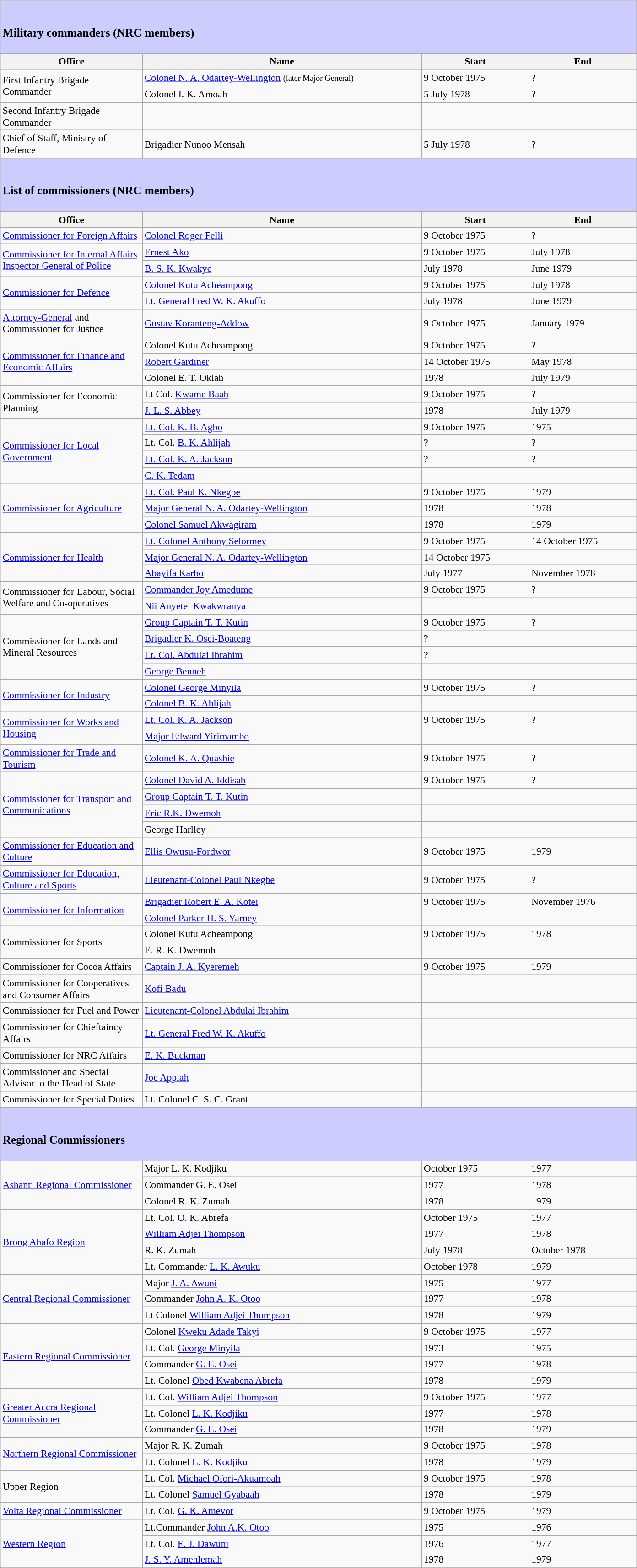<table class="wikitable" style="font-size:90%; text-align:left; margin:1em auto;">
<tr>
<td colspan=4 bgcolor=ccccff><br><h3>Military commanders (NRC members)</h3></td>
</tr>
<tr>
<th width=200>Office</th>
<th width=400>Name</th>
<th width=150>Start</th>
<th width=150>End</th>
</tr>
<tr>
<td rowspan=2>First Infantry Brigade Commander</td>
<td><a href='#'>Colonel N. A. Odartey-Wellington</a> <small>(later Major General)</small></td>
<td>9 October 1975</td>
<td>?</td>
</tr>
<tr>
<td>Colonel I. K. Amoah</td>
<td>5 July 1978</td>
<td>?</td>
</tr>
<tr>
<td>Second Infantry Brigade Commander</td>
<td></td>
<td></td>
<td></td>
</tr>
<tr>
<td>Chief of Staff, Ministry of Defence</td>
<td>Brigadier Nunoo Mensah</td>
<td>5 July 1978</td>
<td>?</td>
</tr>
<tr>
<td colspan=6 bgcolor=ccccff><br><h3>List of commissioners (NRC members)</h3></td>
</tr>
<tr>
<th width=200>Office</th>
<th width=400>Name</th>
<th width=150>Start</th>
<th width=150>End</th>
</tr>
<tr>
<td><a href='#'>Commissioner for Foreign Affairs</a></td>
<td><a href='#'>Colonel Roger Felli</a></td>
<td>9 October 1975</td>
<td>?</td>
</tr>
<tr>
<td rowspan=2><a href='#'>Commissioner for Internal Affairs</a><br><a href='#'>Inspector General of Police</a></td>
<td><a href='#'>Ernest Ako</a></td>
<td>9 October 1975</td>
<td>July 1978</td>
</tr>
<tr>
<td><a href='#'>B. S. K. Kwakye</a></td>
<td>July 1978</td>
<td>June 1979</td>
</tr>
<tr>
<td rowspan=2><a href='#'>Commissioner for Defence</a></td>
<td><a href='#'>Colonel Kutu Acheampong</a></td>
<td>9 October 1975</td>
<td>July 1978</td>
</tr>
<tr>
<td><a href='#'>Lt. General Fred W. K. Akuffo</a></td>
<td>July 1978</td>
<td>June 1979</td>
</tr>
<tr>
<td><a href='#'>Attorney-General</a> and<br>Commissioner for Justice</td>
<td><a href='#'>Gustav Koranteng-Addow</a></td>
<td>9 October 1975</td>
<td>January 1979</td>
</tr>
<tr>
<td rowspan=3><a href='#'>Commissioner for Finance and Economic Affairs</a></td>
<td>Colonel Kutu Acheampong</td>
<td>9 October 1975</td>
<td>?</td>
</tr>
<tr>
<td><a href='#'>Robert Gardiner</a></td>
<td>14 October 1975</td>
<td>May 1978</td>
</tr>
<tr>
<td>Colonel E. T. Oklah</td>
<td>1978</td>
<td>July 1979</td>
</tr>
<tr>
<td rowspan=2>Commissioner for Economic Planning</td>
<td>Lt Col. <a href='#'>Kwame Baah</a></td>
<td>9 October 1975</td>
<td>?</td>
</tr>
<tr>
<td><a href='#'>J. L. S. Abbey</a></td>
<td>1978</td>
<td>July 1979</td>
</tr>
<tr>
<td rowspan=4><a href='#'>Commissioner for Local Government</a></td>
<td><a href='#'>Lt. Col. K. B. Agbo</a></td>
<td>9 October 1975</td>
<td>1975</td>
</tr>
<tr>
<td>Lt. Col. <a href='#'>B. K. Ahlijah</a></td>
<td>?</td>
<td>?</td>
</tr>
<tr>
<td><a href='#'>Lt. Col. K. A. Jackson</a></td>
<td>?</td>
<td>?</td>
</tr>
<tr>
<td><a href='#'>C. K. Tedam</a></td>
<td></td>
<td></td>
</tr>
<tr>
<td rowspan=3><a href='#'>Commissioner for Agriculture</a></td>
<td><a href='#'>Lt. Col. Paul K. Nkegbe</a></td>
<td>9 October 1975</td>
<td>1979</td>
</tr>
<tr>
<td><a href='#'>Major General N. A. Odartey-Wellington</a></td>
<td>1978</td>
<td>1978</td>
</tr>
<tr>
<td><a href='#'>Colonel Samuel Akwagiram</a></td>
<td>1978</td>
<td>1979</td>
</tr>
<tr>
<td rowspan=3><a href='#'>Commissioner for Health</a></td>
<td><a href='#'>Lt. Colonel Anthony Selormey</a></td>
<td>9 October 1975</td>
<td>14 October 1975</td>
</tr>
<tr>
<td><a href='#'>Major General N. A. Odartey-Wellington</a></td>
<td>14 October 1975</td>
<td></td>
</tr>
<tr>
<td><a href='#'>Abayifa Karbo</a></td>
<td>July 1977</td>
<td>November 1978</td>
</tr>
<tr>
<td rowspan=2>Commissioner for Labour, Social Welfare and Co-operatives</td>
<td><a href='#'>Commander Joy Amedume</a></td>
<td>9 October 1975</td>
<td>?</td>
</tr>
<tr>
<td><a href='#'>Nii Anyetei Kwakwranya</a></td>
<td></td>
<td></td>
</tr>
<tr>
<td rowspan=4>Commissioner for Lands and Mineral Resources</td>
<td><a href='#'>Group Captain T. T. Kutin</a></td>
<td>9 October 1975</td>
<td>?</td>
</tr>
<tr>
<td><a href='#'>Brigadier K. Osei-Boateng</a></td>
<td>?</td>
<td></td>
</tr>
<tr>
<td><a href='#'>Lt. Col. Abdulai Ibrahim</a></td>
<td>?</td>
<td></td>
</tr>
<tr>
<td><a href='#'>George Benneh</a></td>
<td></td>
<td></td>
</tr>
<tr>
<td rowspan=2><a href='#'>Commissioner for Industry</a></td>
<td><a href='#'>Colonel George Minyila</a></td>
<td>9 October 1975</td>
<td>?</td>
</tr>
<tr>
<td><a href='#'>Colonel B. K. Ahlijah</a></td>
<td></td>
<td></td>
</tr>
<tr>
<td rowspan=2><a href='#'>Commissioner for Works and Housing</a></td>
<td><a href='#'>Lt. Col. K. A. Jackson</a></td>
<td>9 October 1975</td>
<td>?</td>
</tr>
<tr>
<td><a href='#'>Major Edward Yirimambo</a></td>
<td></td>
<td></td>
</tr>
<tr>
<td><a href='#'>Commissioner for Trade and Tourism</a></td>
<td><a href='#'>Colonel K. A. Quashie</a></td>
<td>9 October 1975</td>
<td>?</td>
</tr>
<tr>
<td rowspan=4><a href='#'>Commissioner for Transport and Communications</a></td>
<td><a href='#'>Colonel David A. Iddisah</a></td>
<td>9 October 1975</td>
<td>?</td>
</tr>
<tr>
<td><a href='#'>Group Captain T. T. Kutin</a></td>
<td></td>
<td></td>
</tr>
<tr>
<td><a href='#'>Eric R.K. Dwemoh</a></td>
<td></td>
<td></td>
</tr>
<tr>
<td>George Harlley</td>
<td></td>
<td></td>
</tr>
<tr>
<td><a href='#'>Commissioner for Education and Culture</a></td>
<td><a href='#'>Ellis Owusu-Fordwor</a></td>
<td>9 October 1975</td>
<td>1979</td>
</tr>
<tr>
<td><a href='#'>Commissioner for Education, Culture and Sports</a></td>
<td><a href='#'>Lieutenant-Colonel Paul Nkegbe</a></td>
<td>9 October 1975</td>
<td>?</td>
</tr>
<tr>
<td rowspan=2><a href='#'>Commissioner for Information</a></td>
<td><a href='#'>Brigadier Robert E. A. Kotei</a></td>
<td>9 October 1975</td>
<td>November 1976</td>
</tr>
<tr>
<td><a href='#'>Colonel Parker H. S. Yarney</a></td>
<td></td>
<td></td>
</tr>
<tr>
<td rowspan=2>Commissioner for Sports</td>
<td>Colonel Kutu Acheampong</td>
<td>9 October 1975</td>
<td>1978</td>
</tr>
<tr>
<td>E. R. K. Dwemoh</td>
<td></td>
<td></td>
</tr>
<tr>
<td>Commissioner for Cocoa Affairs</td>
<td><a href='#'>Captain J. A. Kyeremeh</a></td>
<td>9 October 1975</td>
<td>1979</td>
</tr>
<tr>
<td>Commissioner for Cooperatives and Consumer Affairs</td>
<td><a href='#'>Kofi Badu</a></td>
<td></td>
<td></td>
</tr>
<tr>
<td>Commissioner for Fuel and Power</td>
<td><a href='#'>Lieutenant-Colonel Abdulai Ibrahim</a></td>
<td></td>
<td></td>
</tr>
<tr>
<td>Commissioner for Chieftaincy Affairs</td>
<td><a href='#'>Lt. General Fred W. K. Akuffo</a></td>
<td></td>
<td></td>
</tr>
<tr>
<td>Commissioner for NRC Affairs</td>
<td><a href='#'>E. K. Buckman</a></td>
<td></td>
<td></td>
</tr>
<tr>
<td>Commissioner and Special Advisor to the Head of State</td>
<td><a href='#'>Joe Appiah</a></td>
<td></td>
<td></td>
</tr>
<tr>
<td>Commissioner for Special Duties</td>
<td>Lt. Colonel C. S. C. Grant</td>
<td></td>
<td></td>
</tr>
<tr>
<td colspan=4 bgcolor=ccccff><br><h3>Regional Commissioners</h3></td>
</tr>
<tr>
<td rowspan=3><a href='#'>Ashanti Regional Commissioner</a></td>
<td>Major L. K. Kodjiku</td>
<td>October 1975</td>
<td>1977</td>
</tr>
<tr>
<td>Commander G. E. Osei</td>
<td>1977</td>
<td>1978</td>
</tr>
<tr>
<td>Colonel R. K. Zumah</td>
<td>1978</td>
<td>1979</td>
</tr>
<tr>
<td rowspan="4"><a href='#'>Brong Ahafo Region</a></td>
<td>Lt. Col. O. K. Abrefa</td>
<td>October 1975</td>
<td>1977</td>
</tr>
<tr>
<td><a href='#'>William Adjei Thompson</a></td>
<td>1977</td>
<td>1978</td>
</tr>
<tr>
<td>R. K. Zumah</td>
<td>July 1978</td>
<td>October 1978</td>
</tr>
<tr>
<td>Lt. Commander <a href='#'>L. K. Awuku</a></td>
<td>October 1978</td>
<td>1979</td>
</tr>
<tr>
<td rowspan=3><a href='#'>Central Regional Commissioner</a></td>
<td>Major <a href='#'>J. A. Awuni</a></td>
<td>1975</td>
<td>1977</td>
</tr>
<tr>
<td>Commander <a href='#'>John A. K. Otoo</a></td>
<td>1977</td>
<td>1978</td>
</tr>
<tr>
<td>Lt Colonel <a href='#'>William Adjei Thompson</a></td>
<td>1978</td>
<td>1979</td>
</tr>
<tr>
<td rowspan=4><a href='#'>Eastern Regional Commissioner</a></td>
<td>Colonel <a href='#'>Kweku Adade Takyi</a></td>
<td>9 October 1975</td>
<td>1977</td>
</tr>
<tr>
<td>Lt. Col. <a href='#'>George Minyila</a></td>
<td>1973</td>
<td>1975</td>
</tr>
<tr>
<td>Commander <a href='#'>G. E. Osei</a></td>
<td>1977</td>
<td>1978</td>
</tr>
<tr>
<td>Lt. Colonel <a href='#'>Obed Kwabena Abrefa</a></td>
<td>1978</td>
<td>1979</td>
</tr>
<tr>
<td rowspan=3><a href='#'>Greater Accra Regional Commissioner</a></td>
<td>Lt. Col. <a href='#'>William Adjei Thompson</a></td>
<td>9 October 1975</td>
<td>1977</td>
</tr>
<tr>
<td>Lt. Colonel <a href='#'>L. K. Kodjiku</a></td>
<td>1977</td>
<td>1978</td>
</tr>
<tr>
<td>Commander <a href='#'>G. E. Osei</a></td>
<td>1978</td>
<td>1979</td>
</tr>
<tr>
<td rowspan=2><a href='#'>Northern Regional Commissioner</a></td>
<td>Major R. K. Zumah</td>
<td>9 October 1975</td>
<td>1978</td>
</tr>
<tr>
<td>Lt. Colonel <a href='#'>L. K. Kodjiku</a></td>
<td>1978</td>
<td>1979</td>
</tr>
<tr>
<td rowspan=2>Upper Region</td>
<td>Lt. Col. <a href='#'>Michael Ofori-Akuamoah</a></td>
<td>9 October 1975</td>
<td>1978</td>
</tr>
<tr>
<td>Lt. Colonel <a href='#'>Samuel Gyabaah</a></td>
<td>1978</td>
<td>1979</td>
</tr>
<tr>
<td><a href='#'>Volta Regional Commissioner</a></td>
<td>Lt. Col. <a href='#'>G. K. Amevor</a></td>
<td>9 October 1975</td>
<td>1979</td>
</tr>
<tr>
<td rowspan=3><a href='#'>Western Region</a></td>
<td>Lt.Commander <a href='#'>John A.K. Otoo</a></td>
<td>1975</td>
<td>1976</td>
</tr>
<tr>
<td>Lt. Col. <a href='#'>E. J. Dawuni</a></td>
<td>1976</td>
<td>1977</td>
</tr>
<tr>
<td><a href='#'>J. S. Y. Amenlemah</a></td>
<td>1978</td>
<td>1979</td>
</tr>
<tr>
</tr>
</table>
